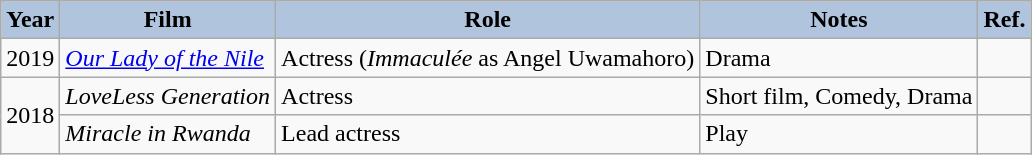<table class="wikitable">
<tr>
<th style="background:#B0C4DE;">Year</th>
<th style="background:#B0C4DE;">Film</th>
<th style="background:#B0C4DE;">Role</th>
<th style="background:#B0C4DE;">Notes</th>
<th style="background:#B0C4DE;">Ref.</th>
</tr>
<tr>
<td>2019</td>
<td><em><a href='#'>Our Lady of the Nile</a></em></td>
<td>Actress (<em>Immaculée</em> as Angel Uwamahoro)</td>
<td>Drama</td>
<td></td>
</tr>
<tr>
<td rowspan=2>2018</td>
<td><em>LoveLess Generation</em></td>
<td>Actress</td>
<td>Short film, Comedy, Drama</td>
<td></td>
</tr>
<tr>
<td><em>Miracle in Rwanda</em></td>
<td>Lead actress</td>
<td>Play</td>
<td></td>
</tr>
</table>
